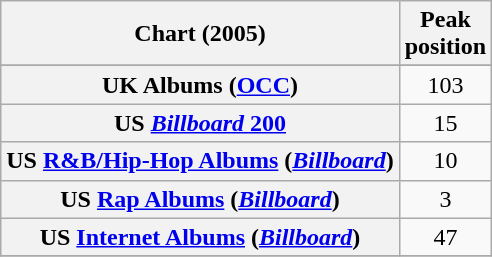<table class="wikitable sortable plainrowheaders">
<tr>
<th>Chart (2005)</th>
<th>Peak<br>position</th>
</tr>
<tr>
</tr>
<tr>
</tr>
<tr>
<th scope="row">UK Albums (<a href='#'>OCC</a>)</th>
<td align=center>103</td>
</tr>
<tr>
<th scope="row">US <a href='#'><em>Billboard</em> 200</a></th>
<td style="text-align:center;">15</td>
</tr>
<tr>
<th scope="row">US <a href='#'>R&B/Hip-Hop Albums</a> (<em><a href='#'>Billboard</a></em>)</th>
<td style="text-align:center;">10</td>
</tr>
<tr>
<th scope="row">US <a href='#'>Rap Albums</a> (<em><a href='#'>Billboard</a></em>)</th>
<td style="text-align:center;">3</td>
</tr>
<tr>
<th scope="row">US <a href='#'>Internet Albums</a> (<em><a href='#'>Billboard</a></em>)</th>
<td style="text-align:center;">47</td>
</tr>
<tr>
</tr>
</table>
